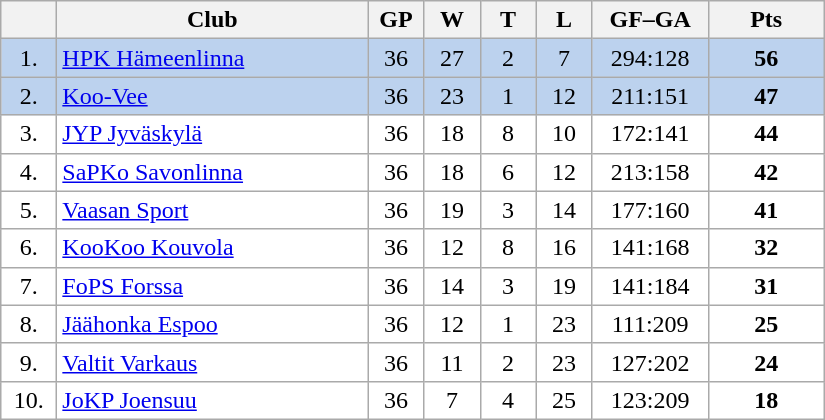<table class="wikitable">
<tr>
<th width="30"></th>
<th width="200">Club</th>
<th width="30">GP</th>
<th width="30">W</th>
<th width="30">T</th>
<th width="30">L</th>
<th width="70">GF–GA</th>
<th width="70">Pts</th>
</tr>
<tr bgcolor="#BCD2EE" align="center">
<td>1.</td>
<td align="left"><a href='#'>HPK Hämeenlinna</a></td>
<td>36</td>
<td>27</td>
<td>2</td>
<td>7</td>
<td>294:128</td>
<td><strong>56</strong></td>
</tr>
<tr bgcolor="#BCD2EE" align="center">
<td>2.</td>
<td align="left"><a href='#'>Koo-Vee</a></td>
<td>36</td>
<td>23</td>
<td>1</td>
<td>12</td>
<td>211:151</td>
<td><strong>47</strong></td>
</tr>
<tr bgcolor="#FFFFFF" align="center">
<td>3.</td>
<td align="left"><a href='#'>JYP Jyväskylä</a></td>
<td>36</td>
<td>18</td>
<td>8</td>
<td>10</td>
<td>172:141</td>
<td><strong>44</strong></td>
</tr>
<tr bgcolor="#FFFFFF" align="center">
<td>4.</td>
<td align="left"><a href='#'>SaPKo Savonlinna</a></td>
<td>36</td>
<td>18</td>
<td>6</td>
<td>12</td>
<td>213:158</td>
<td><strong>42</strong></td>
</tr>
<tr bgcolor="#FFFFFF" align="center">
<td>5.</td>
<td align="left"><a href='#'>Vaasan Sport</a></td>
<td>36</td>
<td>19</td>
<td>3</td>
<td>14</td>
<td>177:160</td>
<td><strong>41</strong></td>
</tr>
<tr bgcolor="#FFFFFF" align="center">
<td>6.</td>
<td align="left"><a href='#'>KooKoo Kouvola</a></td>
<td>36</td>
<td>12</td>
<td>8</td>
<td>16</td>
<td>141:168</td>
<td><strong>32</strong></td>
</tr>
<tr bgcolor="#FFFFFF" align="center">
<td>7.</td>
<td align="left"><a href='#'>FoPS Forssa</a></td>
<td>36</td>
<td>14</td>
<td>3</td>
<td>19</td>
<td>141:184</td>
<td><strong>31</strong></td>
</tr>
<tr bgcolor="#FFFFFF" align="center">
<td>8.</td>
<td align="left"><a href='#'>Jäähonka Espoo</a></td>
<td>36</td>
<td>12</td>
<td>1</td>
<td>23</td>
<td>111:209</td>
<td><strong>25</strong></td>
</tr>
<tr bgcolor="#FFFFFF" align="center">
<td>9.</td>
<td align="left"><a href='#'>Valtit Varkaus</a></td>
<td>36</td>
<td>11</td>
<td>2</td>
<td>23</td>
<td>127:202</td>
<td><strong>24</strong></td>
</tr>
<tr bgcolor="#FFFFFF" align="center">
<td>10.</td>
<td align="left"><a href='#'>JoKP Joensuu</a></td>
<td>36</td>
<td>7</td>
<td>4</td>
<td>25</td>
<td>123:209</td>
<td><strong>18</strong></td>
</tr>
</table>
